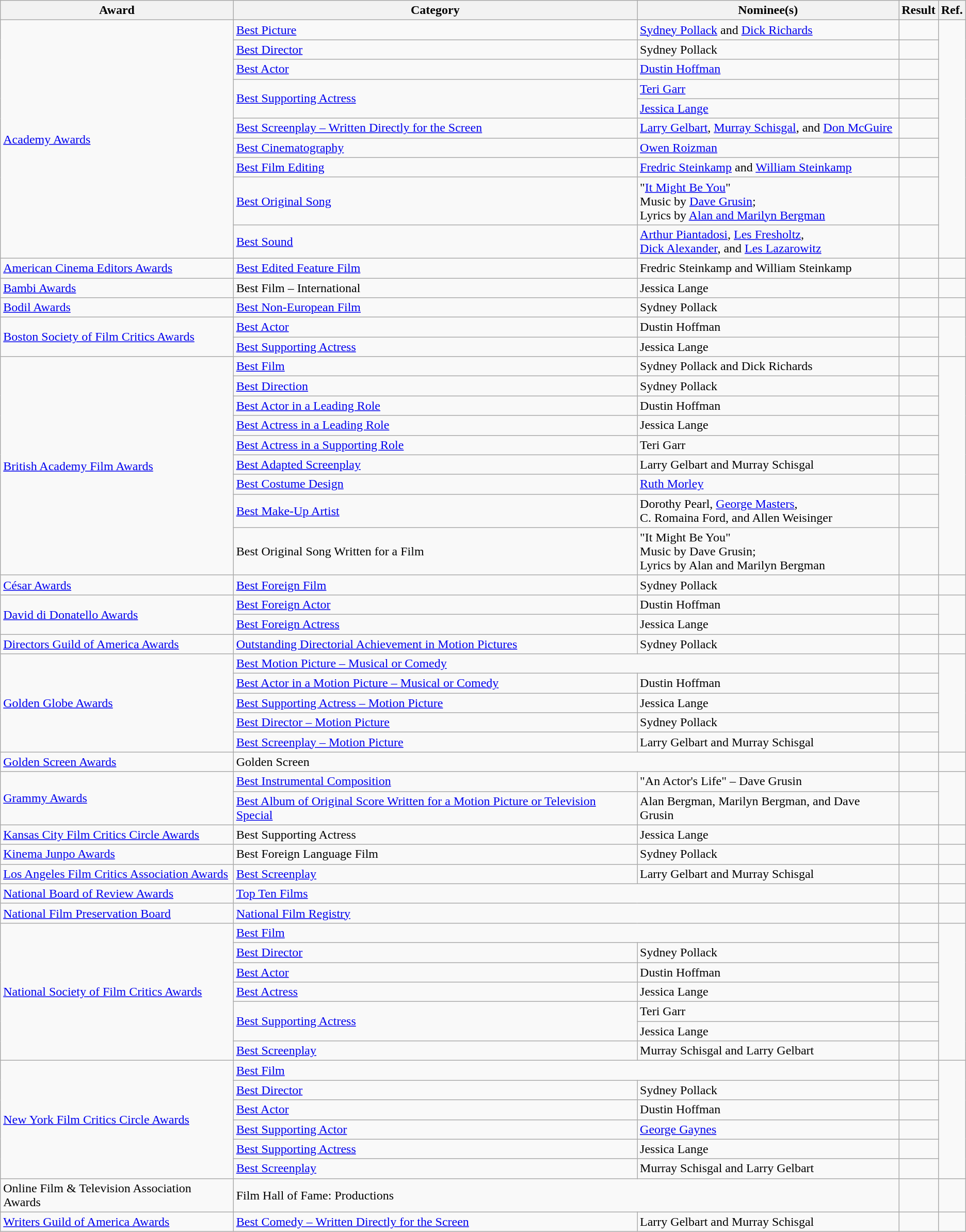<table class="wikitable plainrowheaders">
<tr>
<th>Award</th>
<th>Category</th>
<th>Nominee(s)</th>
<th>Result</th>
<th>Ref.</th>
</tr>
<tr>
<td rowspan="10"><a href='#'>Academy Awards</a></td>
<td><a href='#'>Best Picture</a></td>
<td><a href='#'>Sydney Pollack</a> and <a href='#'>Dick Richards</a></td>
<td></td>
<td align="center" rowspan="10"></td>
</tr>
<tr>
<td><a href='#'>Best Director</a></td>
<td>Sydney Pollack</td>
<td></td>
</tr>
<tr>
<td><a href='#'>Best Actor</a></td>
<td><a href='#'>Dustin Hoffman</a></td>
<td></td>
</tr>
<tr>
<td rowspan="2"><a href='#'>Best Supporting Actress</a></td>
<td><a href='#'>Teri Garr</a></td>
<td></td>
</tr>
<tr>
<td><a href='#'>Jessica Lange</a></td>
<td></td>
</tr>
<tr>
<td><a href='#'>Best Screenplay – Written Directly for the Screen</a></td>
<td><a href='#'>Larry Gelbart</a>, <a href='#'>Murray Schisgal</a>, and <a href='#'>Don McGuire</a></td>
<td></td>
</tr>
<tr>
<td><a href='#'>Best Cinematography</a></td>
<td><a href='#'>Owen Roizman</a></td>
<td></td>
</tr>
<tr>
<td><a href='#'>Best Film Editing</a></td>
<td><a href='#'>Fredric Steinkamp</a> and <a href='#'>William Steinkamp</a></td>
<td></td>
</tr>
<tr>
<td><a href='#'>Best Original Song</a></td>
<td>"<a href='#'>It Might Be You</a>" <br> Music by <a href='#'>Dave Grusin</a>; <br> Lyrics by <a href='#'>Alan and Marilyn Bergman</a></td>
<td></td>
</tr>
<tr>
<td><a href='#'>Best Sound</a></td>
<td><a href='#'>Arthur Piantadosi</a>, <a href='#'>Les Fresholtz</a>, <br> <a href='#'>Dick Alexander</a>, and <a href='#'>Les Lazarowitz</a></td>
<td></td>
</tr>
<tr>
<td><a href='#'>American Cinema Editors Awards</a></td>
<td><a href='#'>Best Edited Feature Film</a></td>
<td>Fredric Steinkamp and William Steinkamp</td>
<td></td>
<td align="center"></td>
</tr>
<tr>
<td><a href='#'>Bambi Awards</a></td>
<td>Best Film – International</td>
<td>Jessica Lange </td>
<td></td>
<td align="center"></td>
</tr>
<tr>
<td><a href='#'>Bodil Awards</a></td>
<td><a href='#'>Best Non-European Film</a></td>
<td>Sydney Pollack</td>
<td></td>
<td align="center"></td>
</tr>
<tr>
<td rowspan="2"><a href='#'>Boston Society of Film Critics Awards</a></td>
<td><a href='#'>Best Actor</a></td>
<td>Dustin Hoffman</td>
<td></td>
<td align="center" rowspan="2"></td>
</tr>
<tr>
<td><a href='#'>Best Supporting Actress</a></td>
<td>Jessica Lange</td>
<td></td>
</tr>
<tr>
<td rowspan="9"><a href='#'>British Academy Film Awards</a></td>
<td><a href='#'>Best Film</a></td>
<td>Sydney Pollack and Dick Richards</td>
<td></td>
<td align="center" rowspan="9"></td>
</tr>
<tr>
<td><a href='#'>Best Direction</a></td>
<td>Sydney Pollack</td>
<td></td>
</tr>
<tr>
<td><a href='#'>Best Actor in a Leading Role</a></td>
<td>Dustin Hoffman</td>
<td></td>
</tr>
<tr>
<td><a href='#'>Best Actress in a Leading Role</a></td>
<td>Jessica Lange</td>
<td></td>
</tr>
<tr>
<td><a href='#'>Best Actress in a Supporting Role</a></td>
<td>Teri Garr</td>
<td></td>
</tr>
<tr>
<td><a href='#'>Best Adapted Screenplay</a></td>
<td>Larry Gelbart and Murray Schisgal</td>
<td></td>
</tr>
<tr>
<td><a href='#'>Best Costume Design</a></td>
<td><a href='#'>Ruth Morley</a></td>
<td></td>
</tr>
<tr>
<td><a href='#'>Best Make-Up Artist</a></td>
<td>Dorothy Pearl, <a href='#'>George Masters</a>, <br> C. Romaina Ford, and Allen Weisinger</td>
<td></td>
</tr>
<tr>
<td>Best Original Song Written for a Film</td>
<td>"It Might Be You" <br> Music by Dave Grusin; <br> Lyrics by Alan and Marilyn Bergman</td>
<td></td>
</tr>
<tr>
<td><a href='#'>César Awards</a></td>
<td><a href='#'>Best Foreign Film</a></td>
<td>Sydney Pollack</td>
<td></td>
<td align="center"></td>
</tr>
<tr>
<td rowspan="2"><a href='#'>David di Donatello Awards</a></td>
<td><a href='#'>Best Foreign Actor</a></td>
<td>Dustin Hoffman</td>
<td></td>
<td align="center" rowspan="2"></td>
</tr>
<tr>
<td><a href='#'>Best Foreign Actress</a></td>
<td>Jessica Lange</td>
<td></td>
</tr>
<tr>
<td><a href='#'>Directors Guild of America Awards</a></td>
<td><a href='#'>Outstanding Directorial Achievement in Motion Pictures</a></td>
<td>Sydney Pollack</td>
<td></td>
<td align="center"></td>
</tr>
<tr>
<td rowspan="5"><a href='#'>Golden Globe Awards</a></td>
<td colspan="2"><a href='#'>Best Motion Picture – Musical or Comedy</a></td>
<td></td>
<td align="center" rowspan="5"></td>
</tr>
<tr>
<td><a href='#'>Best Actor in a Motion Picture – Musical or Comedy</a></td>
<td>Dustin Hoffman</td>
<td></td>
</tr>
<tr>
<td><a href='#'>Best Supporting Actress – Motion Picture</a></td>
<td>Jessica Lange</td>
<td></td>
</tr>
<tr>
<td><a href='#'>Best Director – Motion Picture</a></td>
<td>Sydney Pollack</td>
<td></td>
</tr>
<tr>
<td><a href='#'>Best Screenplay – Motion Picture</a></td>
<td>Larry Gelbart and Murray Schisgal</td>
<td></td>
</tr>
<tr>
<td><a href='#'>Golden Screen Awards</a></td>
<td colspan="2">Golden Screen</td>
<td></td>
<td align="center"></td>
</tr>
<tr>
<td rowspan="2"><a href='#'>Grammy Awards</a></td>
<td><a href='#'>Best Instrumental Composition</a></td>
<td>"An Actor's Life" – Dave Grusin</td>
<td></td>
<td align="center" rowspan="2"></td>
</tr>
<tr>
<td><a href='#'>Best Album of Original Score Written for a Motion Picture or Television Special</a></td>
<td>Alan Bergman, Marilyn Bergman, and Dave Grusin</td>
<td></td>
</tr>
<tr>
<td><a href='#'>Kansas City Film Critics Circle Awards</a></td>
<td>Best Supporting Actress</td>
<td>Jessica Lange</td>
<td></td>
<td align="center"></td>
</tr>
<tr>
<td><a href='#'>Kinema Junpo Awards</a></td>
<td>Best Foreign Language Film</td>
<td>Sydney Pollack</td>
<td></td>
<td align="center"></td>
</tr>
<tr>
<td><a href='#'>Los Angeles Film Critics Association Awards</a></td>
<td><a href='#'>Best Screenplay</a></td>
<td>Larry Gelbart and Murray Schisgal</td>
<td></td>
<td align="center"></td>
</tr>
<tr>
<td><a href='#'>National Board of Review Awards</a></td>
<td colspan="2"><a href='#'>Top Ten Films</a></td>
<td></td>
<td align="center"></td>
</tr>
<tr>
<td><a href='#'>National Film Preservation Board</a></td>
<td colspan="2"><a href='#'>National Film Registry</a></td>
<td></td>
<td align="center"></td>
</tr>
<tr>
<td rowspan="7"><a href='#'>National Society of Film Critics Awards</a></td>
<td colspan="2"><a href='#'>Best Film</a></td>
<td></td>
<td align="center" rowspan="7"></td>
</tr>
<tr>
<td><a href='#'>Best Director</a></td>
<td>Sydney Pollack</td>
<td></td>
</tr>
<tr>
<td><a href='#'>Best Actor</a></td>
<td>Dustin Hoffman</td>
<td></td>
</tr>
<tr>
<td><a href='#'>Best Actress</a></td>
<td>Jessica Lange </td>
<td></td>
</tr>
<tr>
<td rowspan="2"><a href='#'>Best Supporting Actress</a></td>
<td>Teri Garr</td>
<td></td>
</tr>
<tr>
<td>Jessica Lange</td>
<td></td>
</tr>
<tr>
<td><a href='#'>Best Screenplay</a></td>
<td>Murray Schisgal and Larry Gelbart</td>
<td></td>
</tr>
<tr>
<td rowspan="6"><a href='#'>New York Film Critics Circle Awards</a></td>
<td colspan="2"><a href='#'>Best Film</a></td>
<td></td>
<td align="center" rowspan="6"></td>
</tr>
<tr>
<td><a href='#'>Best Director</a></td>
<td>Sydney Pollack</td>
<td></td>
</tr>
<tr>
<td><a href='#'>Best Actor</a></td>
<td>Dustin Hoffman</td>
<td></td>
</tr>
<tr>
<td><a href='#'>Best Supporting Actor</a></td>
<td><a href='#'>George Gaynes</a></td>
<td></td>
</tr>
<tr>
<td><a href='#'>Best Supporting Actress</a></td>
<td>Jessica Lange</td>
<td></td>
</tr>
<tr>
<td><a href='#'>Best Screenplay</a></td>
<td>Murray Schisgal and Larry Gelbart</td>
<td></td>
</tr>
<tr>
<td>Online Film & Television Association Awards</td>
<td colspan="2">Film Hall of Fame: Productions</td>
<td></td>
<td align="center"></td>
</tr>
<tr>
<td><a href='#'>Writers Guild of America Awards</a></td>
<td><a href='#'>Best Comedy – Written Directly for the Screen</a></td>
<td>Larry Gelbart and Murray Schisgal</td>
<td></td>
<td align="center"></td>
</tr>
</table>
